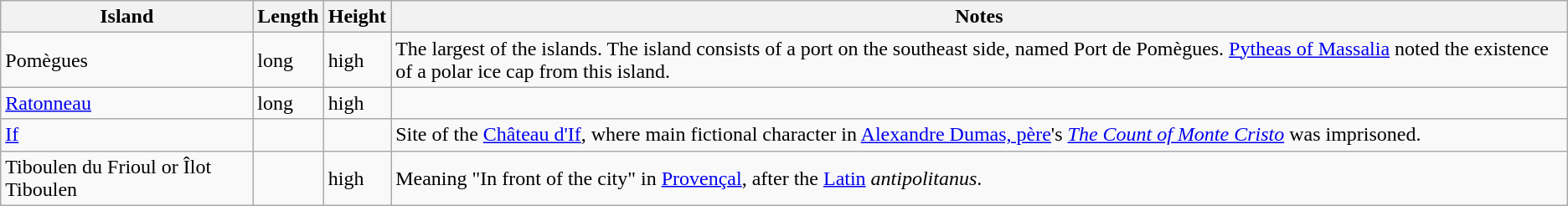<table class="wikitable">
<tr>
<th>Island</th>
<th>Length</th>
<th>Height</th>
<th>Notes</th>
</tr>
<tr>
<td>Pomègues</td>
<td> long</td>
<td> high</td>
<td>The largest of the islands. The island consists of a port on the southeast side, named Port de Pomègues. <a href='#'>Pytheas of Massalia</a> noted the existence of a polar ice cap from this island.</td>
</tr>
<tr>
<td><a href='#'>Ratonneau</a></td>
<td> long</td>
<td> high</td>
<td></td>
</tr>
<tr>
<td><a href='#'>If</a></td>
<td></td>
<td></td>
<td>Site of the <a href='#'>Château d'If</a>, where main fictional character in <a href='#'>Alexandre Dumas, père</a>'s <em><a href='#'>The Count of Monte Cristo</a></em> was imprisoned.</td>
</tr>
<tr>
<td>Tiboulen du Frioul or Îlot Tiboulen</td>
<td></td>
<td> high</td>
<td>Meaning "In front of the city" in <a href='#'>Provençal</a>, after the <a href='#'>Latin</a> <em>antipolitanus</em>.</td>
</tr>
</table>
